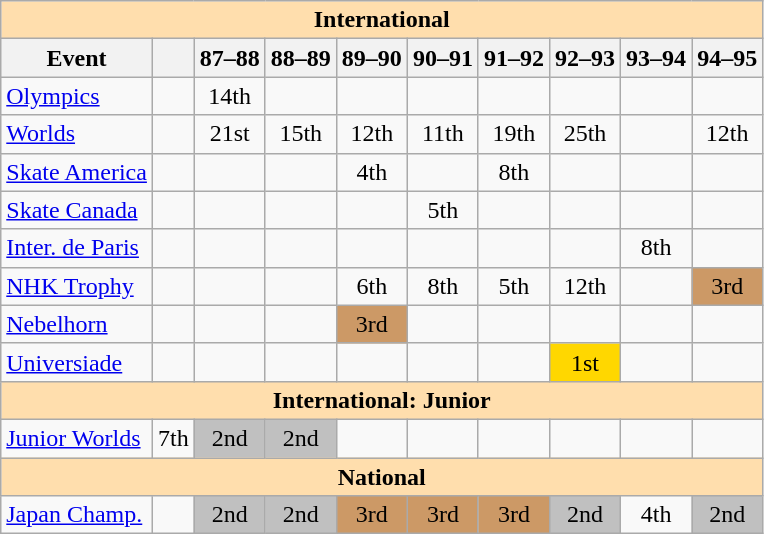<table class="wikitable" style="text-align:center">
<tr>
<th style="background-color: #ffdead; " colspan=10 align=center>International</th>
</tr>
<tr>
<th>Event</th>
<th></th>
<th>87–88</th>
<th>88–89</th>
<th>89–90</th>
<th>90–91</th>
<th>91–92</th>
<th>92–93</th>
<th>93–94</th>
<th>94–95</th>
</tr>
<tr>
<td align=left><a href='#'>Olympics</a></td>
<td></td>
<td>14th</td>
<td></td>
<td></td>
<td></td>
<td></td>
<td></td>
<td></td>
<td></td>
</tr>
<tr>
<td align=left><a href='#'>Worlds</a></td>
<td></td>
<td>21st</td>
<td>15th</td>
<td>12th</td>
<td>11th</td>
<td>19th</td>
<td>25th</td>
<td></td>
<td>12th</td>
</tr>
<tr>
<td align=left><a href='#'>Skate America</a></td>
<td></td>
<td></td>
<td></td>
<td>4th</td>
<td></td>
<td>8th</td>
<td></td>
<td></td>
<td></td>
</tr>
<tr>
<td align=left><a href='#'>Skate Canada</a></td>
<td></td>
<td></td>
<td></td>
<td></td>
<td>5th</td>
<td></td>
<td></td>
<td></td>
<td></td>
</tr>
<tr>
<td align=left><a href='#'>Inter. de Paris</a></td>
<td></td>
<td></td>
<td></td>
<td></td>
<td></td>
<td></td>
<td></td>
<td>8th</td>
<td></td>
</tr>
<tr>
<td align=left><a href='#'>NHK Trophy</a></td>
<td></td>
<td></td>
<td></td>
<td>6th</td>
<td>8th</td>
<td>5th</td>
<td>12th</td>
<td></td>
<td bgcolor=cc9966>3rd</td>
</tr>
<tr>
<td align=left><a href='#'>Nebelhorn</a></td>
<td></td>
<td></td>
<td></td>
<td bgcolor=cc9966>3rd</td>
<td></td>
<td></td>
<td></td>
<td></td>
<td></td>
</tr>
<tr>
<td align=left><a href='#'>Universiade</a></td>
<td></td>
<td></td>
<td></td>
<td></td>
<td></td>
<td></td>
<td bgcolor=gold>1st</td>
<td></td>
<td></td>
</tr>
<tr>
<th style="background-color: #ffdead; " colspan=10 align=center>International: Junior</th>
</tr>
<tr>
<td align=left><a href='#'>Junior Worlds</a></td>
<td>7th</td>
<td bgcolor=silver>2nd</td>
<td bgcolor=silver>2nd</td>
<td></td>
<td></td>
<td></td>
<td></td>
<td></td>
<td></td>
</tr>
<tr>
<th style="background-color: #ffdead; " colspan=10 align=center>National</th>
</tr>
<tr>
<td align=left><a href='#'>Japan Champ.</a></td>
<td></td>
<td bgcolor=silver>2nd</td>
<td bgcolor=silver>2nd</td>
<td bgcolor=cc9966>3rd</td>
<td bgcolor=cc9966>3rd</td>
<td bgcolor=cc9966>3rd</td>
<td bgcolor=silver>2nd</td>
<td>4th</td>
<td bgcolor=silver>2nd</td>
</tr>
</table>
